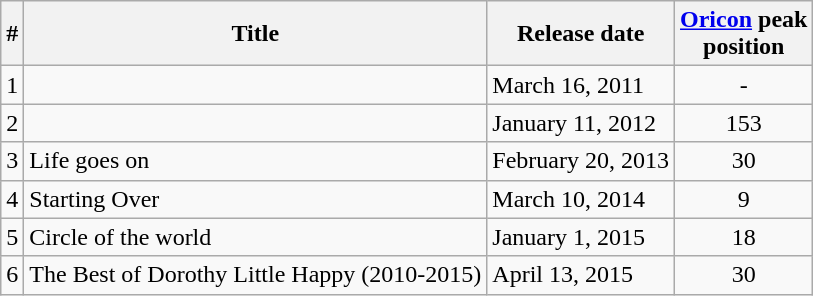<table class="wikitable">
<tr>
<th>#</th>
<th>Title</th>
<th>Release date</th>
<th><a href='#'>Oricon</a> peak<br>position</th>
</tr>
<tr>
<td>1</td>
<td></td>
<td>March 16, 2011</td>
<td style="text-align:center;">-</td>
</tr>
<tr>
<td>2</td>
<td></td>
<td>January 11, 2012</td>
<td style="text-align:center;">153</td>
</tr>
<tr>
<td>3</td>
<td>Life goes on</td>
<td>February 20, 2013</td>
<td style="text-align:center;">30</td>
</tr>
<tr>
<td>4</td>
<td>Starting Over</td>
<td>March 10, 2014</td>
<td style="text-align:center;">9</td>
</tr>
<tr>
<td>5</td>
<td>Circle of the world</td>
<td>January 1, 2015</td>
<td style="text-align:center;">18</td>
</tr>
<tr>
<td>6</td>
<td>The Best of Dorothy Little Happy (2010-2015)</td>
<td>April 13, 2015</td>
<td style="text-align:center;">30</td>
</tr>
</table>
